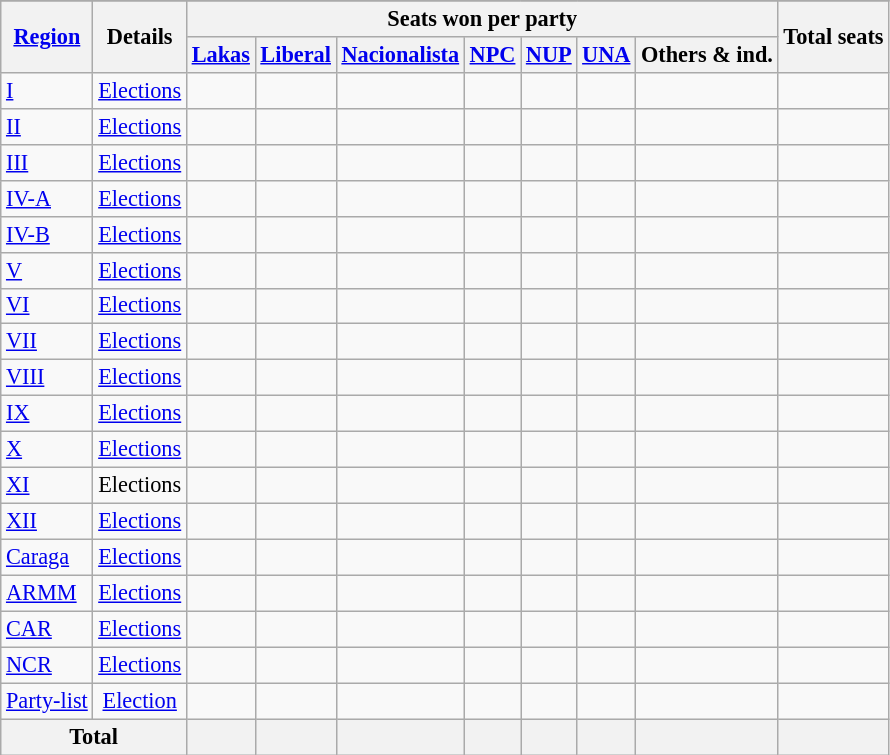<table class=wikitable style="text-align:center; font-size:93%">
<tr>
</tr>
<tr>
<th rowspan=2><a href='#'>Region</a></th>
<th rowspan=2>Details</th>
<th colspan=7>Seats won per party</th>
<th rowspan=2>Total seats</th>
</tr>
<tr>
<th><a href='#'>Lakas</a></th>
<th><a href='#'>Liberal</a></th>
<th><a href='#'>Nacionalista</a></th>
<th><a href='#'>NPC</a></th>
<th><a href='#'>NUP</a></th>
<th><a href='#'>UNA</a></th>
<th>Others & ind.</th>
</tr>
<tr>
<td align=left><a href='#'>I</a></td>
<td><a href='#'>Elections</a></td>
<td></td>
<td></td>
<td></td>
<td></td>
<td></td>
<td></td>
<td></td>
<td></td>
</tr>
<tr>
<td align=left><a href='#'>II</a></td>
<td><a href='#'>Elections</a></td>
<td></td>
<td></td>
<td></td>
<td></td>
<td></td>
<td></td>
<td></td>
<td></td>
</tr>
<tr>
<td align=left><a href='#'>III</a></td>
<td><a href='#'>Elections</a></td>
<td></td>
<td></td>
<td></td>
<td></td>
<td></td>
<td></td>
<td></td>
<td></td>
</tr>
<tr>
<td align=left><a href='#'>IV-A</a></td>
<td><a href='#'>Elections</a></td>
<td></td>
<td></td>
<td></td>
<td></td>
<td></td>
<td></td>
<td></td>
<td></td>
</tr>
<tr>
<td align=left><a href='#'>IV-B</a></td>
<td><a href='#'>Elections</a></td>
<td></td>
<td></td>
<td></td>
<td></td>
<td></td>
<td></td>
<td></td>
<td></td>
</tr>
<tr>
<td align=left><a href='#'>V</a></td>
<td><a href='#'>Elections</a></td>
<td></td>
<td></td>
<td></td>
<td></td>
<td></td>
<td></td>
<td></td>
<td></td>
</tr>
<tr>
<td align=left><a href='#'>VI</a></td>
<td><a href='#'>Elections</a></td>
<td></td>
<td></td>
<td></td>
<td></td>
<td></td>
<td></td>
<td></td>
<td></td>
</tr>
<tr>
<td align=left><a href='#'>VII</a></td>
<td><a href='#'>Elections</a></td>
<td></td>
<td></td>
<td></td>
<td></td>
<td></td>
<td></td>
<td></td>
<td></td>
</tr>
<tr>
<td align=left><a href='#'>VIII</a></td>
<td><a href='#'>Elections</a></td>
<td></td>
<td></td>
<td></td>
<td></td>
<td></td>
<td></td>
<td></td>
<td></td>
</tr>
<tr>
<td align=left><a href='#'>IX</a></td>
<td><a href='#'>Elections</a></td>
<td></td>
<td></td>
<td></td>
<td></td>
<td></td>
<td></td>
<td></td>
<td></td>
</tr>
<tr>
<td align=left><a href='#'>X</a></td>
<td><a href='#'>Elections</a></td>
<td></td>
<td></td>
<td></td>
<td></td>
<td></td>
<td></td>
<td></td>
<td></td>
</tr>
<tr>
<td align=left><a href='#'>XI</a></td>
<td>Elections</td>
<td></td>
<td></td>
<td></td>
<td></td>
<td></td>
<td></td>
<td></td>
<td></td>
</tr>
<tr>
<td align=left><a href='#'>XII</a></td>
<td><a href='#'>Elections</a></td>
<td></td>
<td></td>
<td></td>
<td></td>
<td></td>
<td></td>
<td></td>
<td></td>
</tr>
<tr>
<td align=left><a href='#'>Caraga</a></td>
<td><a href='#'>Elections</a></td>
<td></td>
<td></td>
<td></td>
<td></td>
<td></td>
<td></td>
<td></td>
<td></td>
</tr>
<tr>
<td align=left><a href='#'>ARMM</a></td>
<td><a href='#'>Elections</a></td>
<td></td>
<td></td>
<td></td>
<td></td>
<td></td>
<td></td>
<td></td>
<td></td>
</tr>
<tr>
<td align=left><a href='#'>CAR</a></td>
<td><a href='#'>Elections</a></td>
<td></td>
<td></td>
<td></td>
<td></td>
<td></td>
<td></td>
<td></td>
<td></td>
</tr>
<tr>
<td align=left><a href='#'>NCR</a></td>
<td><a href='#'>Elections</a></td>
<td></td>
<td></td>
<td></td>
<td></td>
<td></td>
<td></td>
<td></td>
<td></td>
</tr>
<tr>
<td align=left><a href='#'>Party-list</a></td>
<td><a href='#'>Election</a></td>
<td></td>
<td></td>
<td></td>
<td></td>
<td></td>
<td></td>
<td></td>
<td></td>
</tr>
<tr>
<th colspan=2>Total</th>
<th></th>
<th></th>
<th></th>
<th></th>
<th></th>
<th></th>
<th></th>
<th></th>
</tr>
</table>
